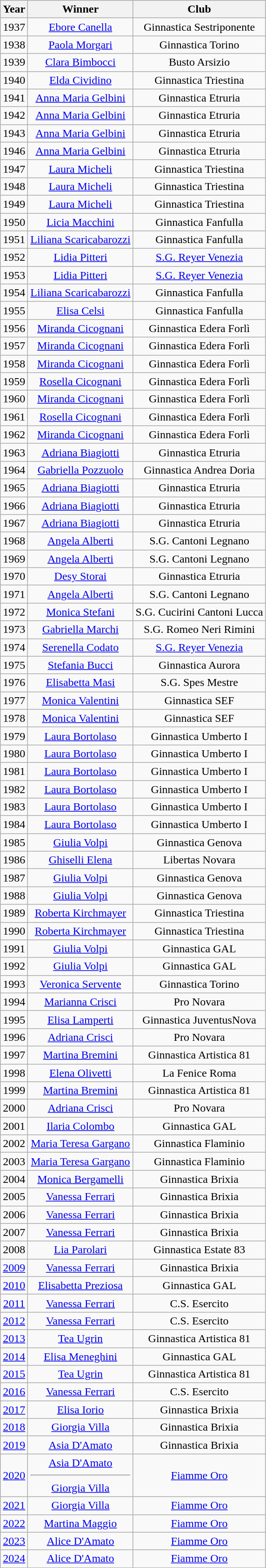<table class="wikitable sortable" style="text-align:center;">
<tr>
<th>Year</th>
<th>Winner</th>
<th>Club</th>
</tr>
<tr>
<td>1937</td>
<td><a href='#'>Ebore Canella</a></td>
<td>Ginnastica Sestriponente</td>
</tr>
<tr>
<td>1938</td>
<td><a href='#'>Paola Morgari</a></td>
<td>Ginnastica Torino</td>
</tr>
<tr>
<td>1939</td>
<td><a href='#'>Clara Bimbocci</a></td>
<td>Busto Arsizio</td>
</tr>
<tr>
<td>1940</td>
<td><a href='#'>Elda Cividino</a></td>
<td>Ginnastica Triestina</td>
</tr>
<tr>
<td>1941</td>
<td><a href='#'>Anna Maria Gelbini</a></td>
<td>Ginnastica Etruria</td>
</tr>
<tr>
<td>1942</td>
<td><a href='#'>Anna Maria Gelbini</a></td>
<td>Ginnastica Etruria</td>
</tr>
<tr>
<td>1943</td>
<td><a href='#'>Anna Maria Gelbini</a></td>
<td>Ginnastica Etruria</td>
</tr>
<tr>
<td>1946</td>
<td><a href='#'>Anna Maria Gelbini</a></td>
<td>Ginnastica Etruria</td>
</tr>
<tr>
<td>1947</td>
<td><a href='#'>Laura Micheli</a></td>
<td>Ginnastica Triestina</td>
</tr>
<tr>
<td>1948</td>
<td><a href='#'>Laura Micheli</a></td>
<td>Ginnastica Triestina</td>
</tr>
<tr>
<td>1949</td>
<td><a href='#'>Laura Micheli</a></td>
<td>Ginnastica Triestina</td>
</tr>
<tr>
<td>1950</td>
<td><a href='#'>Licia Macchini</a></td>
<td>Ginnastica Fanfulla</td>
</tr>
<tr>
<td>1951</td>
<td><a href='#'>Liliana Scaricabarozzi</a></td>
<td>Ginnastica Fanfulla</td>
</tr>
<tr>
<td>1952</td>
<td><a href='#'>Lidia Pitteri</a></td>
<td> <a href='#'>S.G. Reyer Venezia</a></td>
</tr>
<tr>
<td>1953</td>
<td><a href='#'>Lidia Pitteri</a></td>
<td> <a href='#'>S.G. Reyer Venezia</a></td>
</tr>
<tr>
<td>1954</td>
<td><a href='#'>Liliana Scaricabarozzi</a></td>
<td>Ginnastica Fanfulla</td>
</tr>
<tr>
<td>1955</td>
<td><a href='#'>Elisa Celsi</a></td>
<td>Ginnastica Fanfulla</td>
</tr>
<tr>
<td>1956</td>
<td><a href='#'>Miranda Cicognani</a></td>
<td>Ginnastica Edera Forlì</td>
</tr>
<tr>
<td>1957</td>
<td><a href='#'>Miranda Cicognani</a></td>
<td>Ginnastica Edera Forlì</td>
</tr>
<tr>
<td>1958</td>
<td><a href='#'>Miranda Cicognani</a></td>
<td>Ginnastica Edera Forlì</td>
</tr>
<tr>
<td>1959</td>
<td><a href='#'>Rosella Cicognani</a></td>
<td>Ginnastica Edera Forlì</td>
</tr>
<tr>
<td>1960</td>
<td><a href='#'>Miranda Cicognani</a></td>
<td>Ginnastica Edera Forlì</td>
</tr>
<tr>
<td>1961</td>
<td><a href='#'>Rosella Cicognani</a></td>
<td>Ginnastica Edera Forlì</td>
</tr>
<tr>
<td>1962</td>
<td><a href='#'>Miranda Cicognani</a></td>
<td>Ginnastica Edera Forlì</td>
</tr>
<tr>
<td>1963</td>
<td><a href='#'>Adriana Biagiotti</a></td>
<td>Ginnastica Etruria</td>
</tr>
<tr>
<td>1964</td>
<td><a href='#'>Gabriella Pozzuolo</a></td>
<td>Ginnastica Andrea Doria</td>
</tr>
<tr>
<td>1965</td>
<td><a href='#'>Adriana Biagiotti</a></td>
<td>Ginnastica Etruria</td>
</tr>
<tr>
<td>1966</td>
<td><a href='#'>Adriana Biagiotti</a></td>
<td>Ginnastica Etruria</td>
</tr>
<tr>
<td>1967</td>
<td><a href='#'>Adriana Biagiotti</a></td>
<td>Ginnastica Etruria</td>
</tr>
<tr>
<td>1968</td>
<td><a href='#'>Angela Alberti</a></td>
<td>S.G. Cantoni Legnano</td>
</tr>
<tr>
<td>1969</td>
<td><a href='#'>Angela Alberti</a></td>
<td>S.G. Cantoni Legnano</td>
</tr>
<tr>
<td>1970</td>
<td><a href='#'>Desy Storai</a></td>
<td>Ginnastica Etruria</td>
</tr>
<tr>
<td>1971</td>
<td><a href='#'>Angela Alberti</a></td>
<td>S.G. Cantoni Legnano</td>
</tr>
<tr>
<td>1972</td>
<td><a href='#'>Monica Stefani</a></td>
<td>S.G. Cucirini Cantoni Lucca</td>
</tr>
<tr>
<td>1973</td>
<td><a href='#'>Gabriella Marchi</a></td>
<td>S.G. Romeo Neri Rimini</td>
</tr>
<tr>
<td>1974</td>
<td><a href='#'>Serenella Codato</a></td>
<td> <a href='#'>S.G. Reyer Venezia</a></td>
</tr>
<tr>
<td>1975</td>
<td><a href='#'>Stefania Bucci</a></td>
<td>Ginnastica Aurora</td>
</tr>
<tr>
<td>1976</td>
<td><a href='#'>Elisabetta Masi</a></td>
<td>S.G. Spes Mestre</td>
</tr>
<tr>
<td>1977</td>
<td><a href='#'>Monica Valentini</a></td>
<td>Ginnastica SEF</td>
</tr>
<tr>
<td>1978</td>
<td><a href='#'>Monica Valentini</a></td>
<td>Ginnastica SEF</td>
</tr>
<tr>
<td>1979</td>
<td><a href='#'>Laura Bortolaso</a></td>
<td>Ginnastica Umberto I</td>
</tr>
<tr>
<td>1980</td>
<td><a href='#'>Laura Bortolaso</a></td>
<td>Ginnastica Umberto I</td>
</tr>
<tr>
<td>1981</td>
<td><a href='#'>Laura Bortolaso</a></td>
<td>Ginnastica Umberto I</td>
</tr>
<tr>
<td>1982</td>
<td><a href='#'>Laura Bortolaso</a></td>
<td>Ginnastica Umberto I</td>
</tr>
<tr>
<td>1983</td>
<td><a href='#'>Laura Bortolaso</a></td>
<td>Ginnastica Umberto I</td>
</tr>
<tr>
<td>1984</td>
<td><a href='#'>Laura Bortolaso</a></td>
<td>Ginnastica Umberto I</td>
</tr>
<tr>
<td>1985</td>
<td><a href='#'>Giulia Volpi</a></td>
<td>Ginnastica Genova</td>
</tr>
<tr>
<td>1986</td>
<td><a href='#'>Ghiselli Elena</a></td>
<td>Libertas Novara</td>
</tr>
<tr>
<td>1987</td>
<td><a href='#'>Giulia Volpi</a></td>
<td>Ginnastica Genova</td>
</tr>
<tr>
<td>1988</td>
<td><a href='#'>Giulia Volpi</a></td>
<td>Ginnastica Genova</td>
</tr>
<tr>
<td>1989</td>
<td><a href='#'>Roberta Kirchmayer</a></td>
<td>Ginnastica Triestina</td>
</tr>
<tr>
<td>1990</td>
<td><a href='#'>Roberta Kirchmayer</a></td>
<td>Ginnastica Triestina</td>
</tr>
<tr>
<td>1991</td>
<td><a href='#'>Giulia Volpi</a></td>
<td>Ginnastica GAL</td>
</tr>
<tr>
<td>1992</td>
<td><a href='#'>Giulia Volpi</a></td>
<td>Ginnastica GAL</td>
</tr>
<tr>
<td>1993</td>
<td><a href='#'>Veronica Servente</a></td>
<td>Ginnastica Torino</td>
</tr>
<tr>
<td>1994</td>
<td><a href='#'>Marianna Crisci</a></td>
<td>Pro Novara</td>
</tr>
<tr>
<td>1995</td>
<td><a href='#'>Elisa Lamperti</a></td>
<td>Ginnastica JuventusNova</td>
</tr>
<tr>
<td>1996</td>
<td><a href='#'>Adriana Crisci</a></td>
<td>Pro Novara</td>
</tr>
<tr>
<td>1997</td>
<td><a href='#'>Martina Bremini</a></td>
<td>Ginnastica Artistica 81</td>
</tr>
<tr>
<td>1998</td>
<td><a href='#'>Elena Olivetti</a></td>
<td>La Fenice Roma</td>
</tr>
<tr>
<td>1999</td>
<td><a href='#'>Martina Bremini</a></td>
<td>Ginnastica Artistica 81</td>
</tr>
<tr>
<td>2000</td>
<td><a href='#'>Adriana Crisci</a></td>
<td>Pro Novara</td>
</tr>
<tr>
<td>2001</td>
<td><a href='#'>Ilaria Colombo</a></td>
<td>Ginnastica GAL</td>
</tr>
<tr>
<td>2002</td>
<td><a href='#'>Maria Teresa Gargano</a></td>
<td>Ginnastica Flaminio</td>
</tr>
<tr>
<td>2003</td>
<td><a href='#'>Maria Teresa Gargano</a></td>
<td>Ginnastica Flaminio</td>
</tr>
<tr>
<td>2004</td>
<td><a href='#'>Monica Bergamelli</a></td>
<td>Ginnastica Brixia</td>
</tr>
<tr>
<td>2005</td>
<td><a href='#'>Vanessa Ferrari</a></td>
<td>Ginnastica Brixia</td>
</tr>
<tr>
<td>2006</td>
<td><a href='#'>Vanessa Ferrari</a></td>
<td>Ginnastica Brixia</td>
</tr>
<tr>
<td>2007</td>
<td><a href='#'>Vanessa Ferrari</a></td>
<td>Ginnastica Brixia</td>
</tr>
<tr>
<td>2008</td>
<td><a href='#'>Lia Parolari</a></td>
<td>Ginnastica Estate 83</td>
</tr>
<tr>
<td><a href='#'>2009</a></td>
<td><a href='#'>Vanessa Ferrari</a></td>
<td>Ginnastica Brixia</td>
</tr>
<tr>
<td><a href='#'>2010</a></td>
<td><a href='#'>Elisabetta Preziosa</a></td>
<td>Ginnastica GAL</td>
</tr>
<tr>
<td><a href='#'>2011</a></td>
<td><a href='#'>Vanessa Ferrari</a></td>
<td>C.S. Esercito</td>
</tr>
<tr>
<td><a href='#'>2012</a></td>
<td><a href='#'>Vanessa Ferrari</a></td>
<td>C.S. Esercito</td>
</tr>
<tr>
<td><a href='#'>2013</a></td>
<td><a href='#'>Tea Ugrin</a></td>
<td>Ginnastica Artistica 81</td>
</tr>
<tr>
<td><a href='#'>2014</a></td>
<td><a href='#'>Elisa Meneghini</a></td>
<td>Ginnastica GAL</td>
</tr>
<tr>
<td><a href='#'>2015</a></td>
<td><a href='#'>Tea Ugrin</a></td>
<td>Ginnastica Artistica 81</td>
</tr>
<tr>
<td><a href='#'>2016</a></td>
<td><a href='#'>Vanessa Ferrari</a></td>
<td>C.S. Esercito</td>
</tr>
<tr>
<td><a href='#'>2017</a></td>
<td><a href='#'>Elisa Iorio</a></td>
<td>Ginnastica Brixia</td>
</tr>
<tr>
<td><a href='#'>2018</a></td>
<td><a href='#'>Giorgia Villa</a></td>
<td>Ginnastica Brixia</td>
</tr>
<tr>
<td><a href='#'>2019</a></td>
<td><a href='#'>Asia D'Amato</a></td>
<td>Ginnastica Brixia</td>
</tr>
<tr>
<td><a href='#'>2020</a></td>
<td><a href='#'>Asia D'Amato</a><hr><a href='#'>Giorgia Villa</a></td>
<td><a href='#'>Fiamme Oro</a></td>
</tr>
<tr>
<td><a href='#'>2021</a></td>
<td><a href='#'>Giorgia Villa</a></td>
<td><a href='#'>Fiamme Oro</a></td>
</tr>
<tr>
<td><a href='#'>2022</a></td>
<td><a href='#'>Martina Maggio</a></td>
<td><a href='#'>Fiamme Oro</a></td>
</tr>
<tr>
<td><a href='#'>2023</a></td>
<td><a href='#'>Alice D'Amato</a></td>
<td><a href='#'>Fiamme Oro</a></td>
</tr>
<tr>
<td><a href='#'>2024</a></td>
<td><a href='#'>Alice D'Amato</a></td>
<td><a href='#'>Fiamme Oro</a></td>
</tr>
</table>
